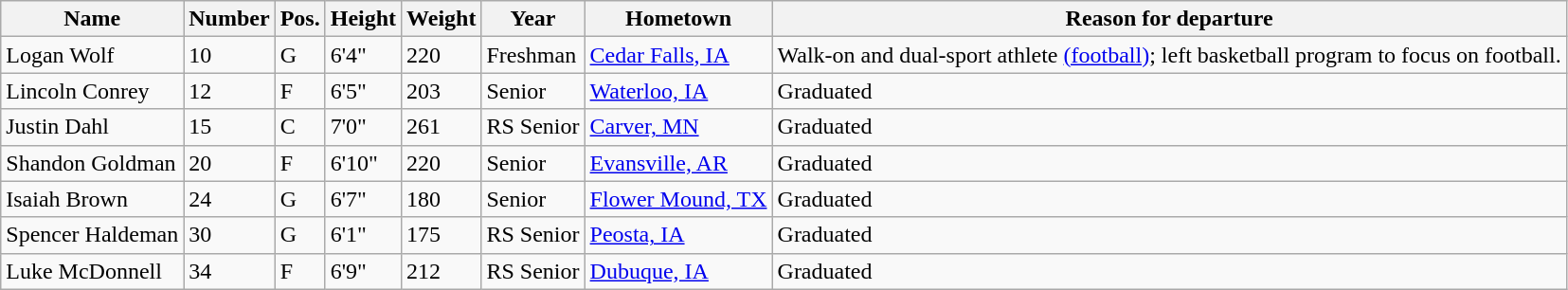<table class="wikitable sortable" border="1">
<tr>
<th>Name</th>
<th>Number</th>
<th>Pos.</th>
<th>Height</th>
<th>Weight</th>
<th>Year</th>
<th>Hometown</th>
<th class="unsortable">Reason for departure</th>
</tr>
<tr>
<td>Logan Wolf</td>
<td>10</td>
<td>G</td>
<td>6'4"</td>
<td>220</td>
<td>Freshman</td>
<td><a href='#'>Cedar Falls, IA</a></td>
<td>Walk-on and dual-sport athlete <a href='#'>(football)</a>; left basketball program to focus on football.</td>
</tr>
<tr>
<td>Lincoln Conrey</td>
<td>12</td>
<td>F</td>
<td>6'5"</td>
<td>203</td>
<td>Senior</td>
<td><a href='#'>Waterloo, IA</a></td>
<td>Graduated</td>
</tr>
<tr>
<td>Justin Dahl</td>
<td>15</td>
<td>C</td>
<td>7'0"</td>
<td>261</td>
<td>RS Senior</td>
<td><a href='#'>Carver, MN</a></td>
<td>Graduated</td>
</tr>
<tr>
<td>Shandon Goldman</td>
<td>20</td>
<td>F</td>
<td>6'10"</td>
<td>220</td>
<td>Senior</td>
<td><a href='#'>Evansville, AR</a></td>
<td>Graduated</td>
</tr>
<tr>
<td>Isaiah Brown</td>
<td>24</td>
<td>G</td>
<td>6'7"</td>
<td>180</td>
<td>Senior</td>
<td><a href='#'>Flower Mound, TX</a></td>
<td>Graduated</td>
</tr>
<tr>
<td>Spencer Haldeman</td>
<td>30</td>
<td>G</td>
<td>6'1"</td>
<td>175</td>
<td>RS Senior</td>
<td><a href='#'>Peosta, IA</a></td>
<td>Graduated</td>
</tr>
<tr>
<td>Luke McDonnell</td>
<td>34</td>
<td>F</td>
<td>6'9"</td>
<td>212</td>
<td>RS Senior</td>
<td><a href='#'>Dubuque, IA</a></td>
<td>Graduated</td>
</tr>
</table>
